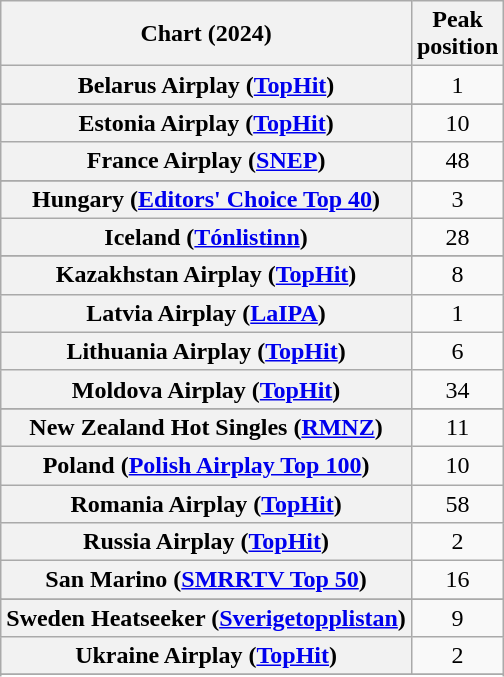<table class="wikitable sortable plainrowheaders" style="text-align:center">
<tr>
<th scope="col">Chart (2024)</th>
<th scope="col">Peak<br>position</th>
</tr>
<tr>
<th scope="row">Belarus Airplay (<a href='#'>TopHit</a>)</th>
<td>1</td>
</tr>
<tr>
</tr>
<tr>
</tr>
<tr>
</tr>
<tr>
</tr>
<tr>
<th scope="row">Estonia Airplay (<a href='#'>TopHit</a>)</th>
<td>10</td>
</tr>
<tr>
<th scope="row">France Airplay (<a href='#'>SNEP</a>)</th>
<td>48</td>
</tr>
<tr>
</tr>
<tr>
<th scope="row">Hungary (<a href='#'>Editors' Choice Top 40</a>)</th>
<td>3</td>
</tr>
<tr>
<th scope="row">Iceland (<a href='#'>Tónlistinn</a>)</th>
<td>28</td>
</tr>
<tr>
</tr>
<tr>
<th scope="row">Kazakhstan Airplay (<a href='#'>TopHit</a>)</th>
<td>8</td>
</tr>
<tr>
<th scope="row">Latvia Airplay (<a href='#'>LaIPA</a>)</th>
<td>1</td>
</tr>
<tr>
<th scope="row">Lithuania Airplay (<a href='#'>TopHit</a>)</th>
<td>6</td>
</tr>
<tr>
<th scope="row">Moldova Airplay (<a href='#'>TopHit</a>)</th>
<td>34</td>
</tr>
<tr>
</tr>
<tr>
</tr>
<tr>
<th scope="row">New Zealand Hot Singles (<a href='#'>RMNZ</a>)</th>
<td>11</td>
</tr>
<tr>
<th scope="row">Poland (<a href='#'>Polish Airplay Top 100</a>)</th>
<td>10</td>
</tr>
<tr>
<th scope="row">Romania Airplay (<a href='#'>TopHit</a>)</th>
<td>58</td>
</tr>
<tr>
<th scope="row">Russia Airplay (<a href='#'>TopHit</a>)</th>
<td>2</td>
</tr>
<tr>
<th scope="row">San Marino (<a href='#'>SMRRTV Top 50</a>)</th>
<td>16</td>
</tr>
<tr>
</tr>
<tr>
<th scope="row">Sweden Heatseeker (<a href='#'>Sverigetopplistan</a>)</th>
<td>9</td>
</tr>
<tr>
<th scope="row">Ukraine Airplay (<a href='#'>TopHit</a>)</th>
<td>2</td>
</tr>
<tr>
</tr>
<tr>
</tr>
<tr>
</tr>
</table>
